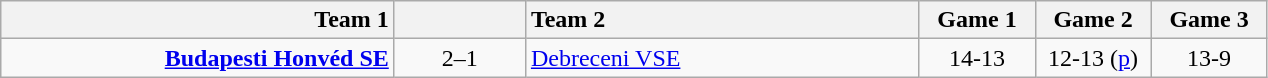<table class=wikitable style="text-align:center">
<tr>
<th style="width:255px; text-align:right;">Team 1</th>
<th style="width:80px;"></th>
<th style="width:255px; text-align:left;">Team 2</th>
<th style="width:70px;">Game 1</th>
<th style="width:70px;">Game 2</th>
<th style="width:70px;">Game 3</th>
</tr>
<tr>
<td align=right><strong><a href='#'>Budapesti Honvéd SE</a></strong> </td>
<td>2–1</td>
<td align=left> <a href='#'>Debreceni VSE</a></td>
<td>14-13</td>
<td>12-13 (<a href='#'>p</a>)</td>
<td>13-9</td>
</tr>
</table>
